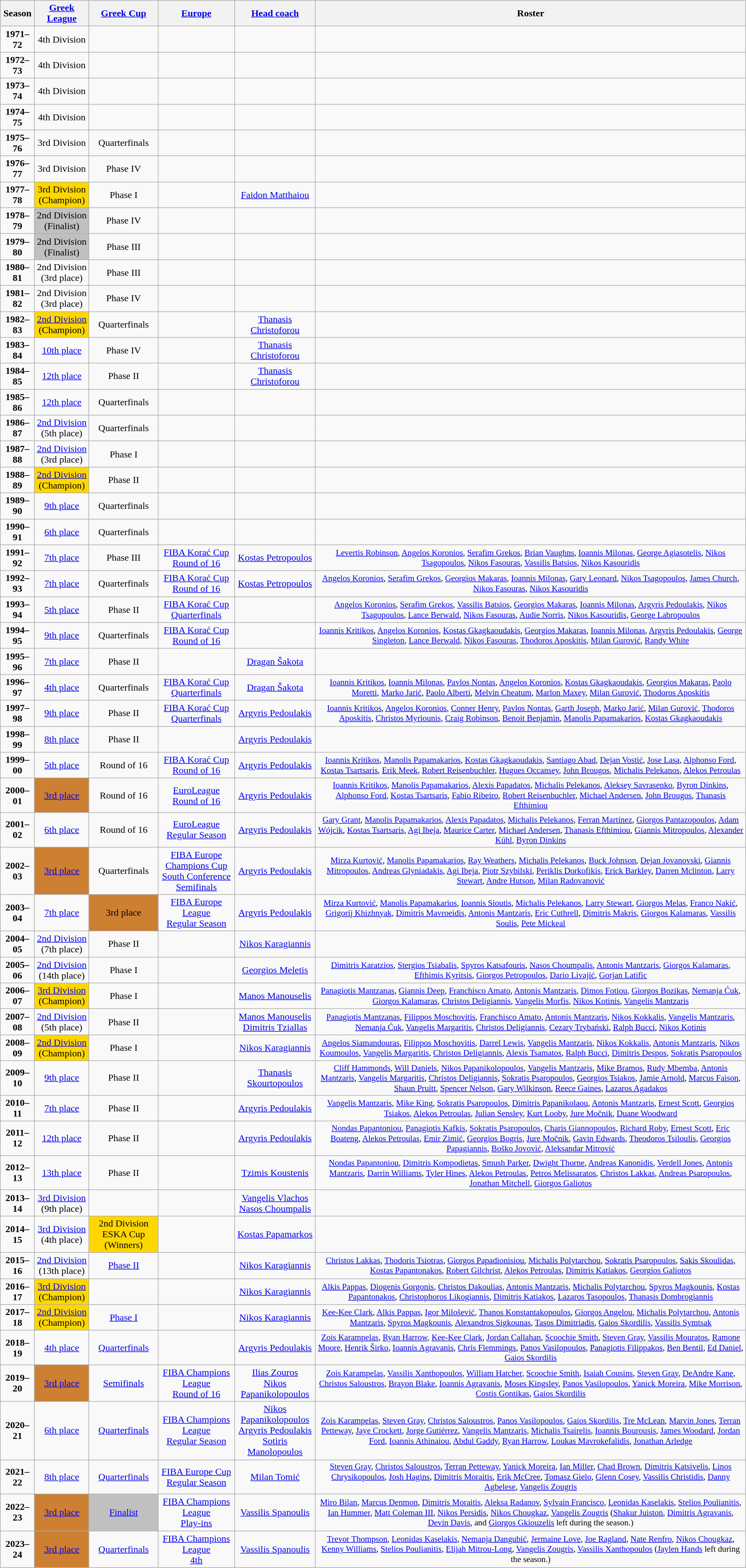<table class="wikitable" style="text-align: center">
<tr>
<th>Season</th>
<th><a href='#'>Greek League</a></th>
<th><a href='#'>Greek Cup</a></th>
<th><a href='#'>Europe</a></th>
<th><a href='#'>Head coach</a></th>
<th>Roster</th>
</tr>
<tr>
<td><strong>1971–72</strong></td>
<td>4th Division</td>
<td></td>
<td></td>
<td></td>
<td style="font-size:88%"></td>
</tr>
<tr>
<td><strong>1972–73</strong></td>
<td>4th Division</td>
<td></td>
<td></td>
<td></td>
<td style="font-size:88%"></td>
</tr>
<tr>
<td><strong>1973–74</strong></td>
<td>4th Division</td>
<td></td>
<td></td>
<td></td>
<td style="font-size:88%"></td>
</tr>
<tr>
<td><strong>1974–75</strong></td>
<td>4th Division</td>
<td></td>
<td></td>
<td></td>
<td style="font-size:88%"></td>
</tr>
<tr>
<td><strong>1975–76</strong></td>
<td>3rd Division</td>
<td>Quarterfinals</td>
<td></td>
<td></td>
<td style="font-size:88%"></td>
</tr>
<tr>
<td><strong>1976–77</strong></td>
<td>3rd Division</td>
<td>Phase IV</td>
<td></td>
<td></td>
<td style="font-size:88%"></td>
</tr>
<tr>
<td><strong>1977–78</strong></td>
<td bgcolor= gold>3rd Division <br>(Champion)</td>
<td>Phase I</td>
<td></td>
<td><a href='#'>Faidon Matthaiou</a></td>
<td style="font-size:88%"></td>
</tr>
<tr>
<td><strong>1978–79</strong></td>
<td bgcolor= "#C0C0C0">2nd Division <br>(Finalist)</td>
<td>Phase IV</td>
<td></td>
<td></td>
<td style="font-size:88%"></td>
</tr>
<tr>
<td><strong>1979–80</strong></td>
<td bgcolor= "#C0C0C0">2nd Division <br>(Finalist)</td>
<td>Phase III</td>
<td></td>
<td></td>
<td style="font-size:88%"></td>
</tr>
<tr>
<td><strong>1980–81</strong></td>
<td>2nd Division <br>(3rd place)</td>
<td>Phase III</td>
<td></td>
<td></td>
<td style="font-size:88%"></td>
</tr>
<tr>
<td><strong>1981–82</strong></td>
<td>2nd Division <br>(3rd place)</td>
<td>Phase IV</td>
<td></td>
<td></td>
<td style="font-size:88%"></td>
</tr>
<tr>
<td><strong>1982–83</strong></td>
<td bgcolor= gold><a href='#'>2nd Division</a> <br>(Champion)</td>
<td>Quarterfinals</td>
<td></td>
<td><a href='#'>Thanasis Christoforou</a></td>
<td style="font-size:88%"></td>
</tr>
<tr>
<td><strong>1983–84</strong></td>
<td><a href='#'>10th place</a></td>
<td>Phase IV</td>
<td></td>
<td><a href='#'>Thanasis Christoforou</a></td>
<td style="font-size:88%"></td>
</tr>
<tr>
<td><strong>1984–85</strong></td>
<td><a href='#'>12th place</a></td>
<td>Phase II</td>
<td></td>
<td><a href='#'>Thanasis Christoforou</a></td>
<td style="font-size:88%"></td>
</tr>
<tr>
<td><strong>1985–86</strong></td>
<td><a href='#'>12th place</a></td>
<td>Quarterfinals</td>
<td></td>
<td></td>
<td style="font-size:88%"></td>
</tr>
<tr>
<td><strong>1986–87</strong></td>
<td><a href='#'>2nd Division</a> <br>(5th place)</td>
<td>Quarterfinals</td>
<td></td>
<td></td>
<td style="font-size:88%"></td>
</tr>
<tr>
<td><strong>1987–88</strong></td>
<td><a href='#'>2nd Division</a> <br>(3rd place)</td>
<td>Phase I</td>
<td></td>
<td></td>
<td style="font-size:88%"></td>
</tr>
<tr>
<td><strong>1988–89</strong></td>
<td bgcolor= gold><a href='#'>2nd Division</a> <br>(Champion)</td>
<td>Phase II</td>
<td></td>
<td></td>
<td style="font-size:88%"></td>
</tr>
<tr>
<td><strong>1989–90</strong></td>
<td><a href='#'>9th place</a></td>
<td>Quarterfinals</td>
<td></td>
<td></td>
<td style="font-size:88%"></td>
</tr>
<tr>
<td><strong>1990–91</strong></td>
<td><a href='#'>6th place</a></td>
<td>Quarterfinals</td>
<td></td>
<td></td>
<td style="font-size:88%"></td>
</tr>
<tr>
<td><strong>1991–92</strong></td>
<td><a href='#'>7th place</a></td>
<td>Phase III</td>
<td><a href='#'>FIBA Korać Cup</a> <br><a href='#'>Round of 16</a></td>
<td><a href='#'>Kostas Petropoulos</a></td>
<td style="font-size:88%"><a href='#'>Levertis Robinson</a>, <a href='#'>Angelos Koronios</a>, <a href='#'>Serafim Grekos</a>, <a href='#'>Brian Vaughns</a>, <a href='#'>Ioannis Milonas</a>, <a href='#'>George Agiasotelis</a>, <a href='#'>Nikos Tsagopoulos</a>, <a href='#'>Nikos Fasouras</a>, <a href='#'>Vassilis Batsios</a>, <a href='#'>Nikos Kasouridis</a></td>
</tr>
<tr>
<td><strong>1992–93</strong></td>
<td><a href='#'>7th place</a></td>
<td>Quarterfinals</td>
<td><a href='#'>FIBA Korać Cup</a> <br><a href='#'>Round of 16</a></td>
<td><a href='#'>Kostas Petropoulos</a></td>
<td style="font-size:88%"><a href='#'>Angelos Koronios</a>, <a href='#'>Serafim Grekos</a>, <a href='#'>Georgios Makaras</a>, <a href='#'>Ioannis Milonas</a>, <a href='#'>Gary Leonard</a>, <a href='#'>Nikos Tsagopoulos</a>, <a href='#'>James Church</a>, <a href='#'>Nikos Fasouras</a>, <a href='#'>Nikos Kasouridis</a></td>
</tr>
<tr>
<td><strong>1993–94</strong></td>
<td><a href='#'>5th place</a></td>
<td>Phase II</td>
<td><a href='#'>FIBA Korać Cup</a> <br><a href='#'>Quarterfinals</a></td>
<td></td>
<td style="font-size:88%"><a href='#'>Angelos Koronios</a>, <a href='#'>Serafim Grekos</a>, <a href='#'>Vassilis Batsios</a>, <a href='#'>Georgios Makaras</a>, <a href='#'>Ioannis Milonas</a>, <a href='#'>Argyris Pedoulakis</a>, <a href='#'>Nikos Tsagopoulos</a>, <a href='#'>Lance Berwald</a>, <a href='#'>Nikos Fasouras</a>, <a href='#'>Audie Norris</a>, <a href='#'>Nikos Kasouridis</a>, <a href='#'>George Labropoulos</a></td>
</tr>
<tr>
<td><strong>1994–95</strong></td>
<td><a href='#'>9th place</a></td>
<td>Quarterfinals</td>
<td><a href='#'>FIBA Korać Cup</a> <br><a href='#'>Round of 16</a></td>
<td></td>
<td style="font-size:88%"><a href='#'>Ioannis Kritikos</a>, <a href='#'>Angelos Koronios</a>, <a href='#'>Kostas Gkagkaoudakis</a>, <a href='#'>Georgios Makaras</a>, <a href='#'>Ioannis Milonas</a>, <a href='#'>Argyris Pedoulakis</a>, <a href='#'>George Singleton</a>, <a href='#'>Lance Berwald</a>, <a href='#'>Nikos Fasouras</a>, <a href='#'>Thodoros Aposkitis</a>, <a href='#'>Milan Gurović</a>, <a href='#'>Randy White</a></td>
</tr>
<tr>
<td><strong>1995–96</strong></td>
<td><a href='#'>7th place</a></td>
<td>Phase II</td>
<td></td>
<td><a href='#'>Dragan Šakota</a></td>
<td style="font-size:88%"></td>
</tr>
<tr>
<td><strong>1996–97</strong></td>
<td><a href='#'>4th place</a></td>
<td>Quarterfinals</td>
<td><a href='#'>FIBA Korać Cup</a> <br><a href='#'>Quarterfinals</a></td>
<td><a href='#'>Dragan Šakota</a></td>
<td style="font-size:88%"><a href='#'>Ioannis Kritikos</a>, <a href='#'>Ioannis Milonas</a>, <a href='#'>Pavlos Nontas</a>, <a href='#'>Angelos Koronios</a>, <a href='#'>Kostas Gkagkaoudakis</a>, <a href='#'>Georgios Makaras</a>, <a href='#'>Paolo Moretti</a>, <a href='#'>Marko Jarić</a>, <a href='#'>Paolo Alberti</a>, <a href='#'>Melvin Cheatum</a>, <a href='#'>Marlon Maxey</a>, <a href='#'>Milan Gurović</a>, <a href='#'>Thodoros Aposkitis</a></td>
</tr>
<tr>
<td><strong>1997–98</strong></td>
<td><a href='#'>9th place</a></td>
<td>Phase II</td>
<td><a href='#'>FIBA Korać Cup</a> <br><a href='#'>Quarterfinals</a></td>
<td><a href='#'>Argyris Pedoulakis</a></td>
<td style="font-size:88%"><a href='#'>Ioannis Kritikos</a>, <a href='#'>Angelos Koronios</a>, <a href='#'>Conner Henry</a>, <a href='#'>Pavlos Nontas</a>, <a href='#'>Garth Joseph</a>, <a href='#'>Marko Jarić</a>, <a href='#'>Milan Gurović</a>, <a href='#'>Thodoros Aposkitis</a>, <a href='#'>Christos Myriounis</a>, <a href='#'>Craig Robinson</a>, <a href='#'>Benoit Benjamin</a>, <a href='#'>Manolis Papamakarios</a>, <a href='#'>Kostas Gkagkaoudakis</a></td>
</tr>
<tr>
<td><strong>1998–99</strong></td>
<td><a href='#'>8th place</a></td>
<td>Phase II</td>
<td></td>
<td><a href='#'>Argyris Pedoulakis</a></td>
<td style="font-size:88%"></td>
</tr>
<tr>
<td><strong>1999–00</strong></td>
<td><a href='#'>5th place</a></td>
<td>Round of 16</td>
<td><a href='#'>FIBA Korać Cup</a> <br><a href='#'>Round of 16</a></td>
<td><a href='#'>Argyris Pedoulakis</a></td>
<td style="font-size:88%"><a href='#'>Ioannis Kritikos</a>, <a href='#'>Manolis Papamakarios</a>, <a href='#'>Kostas Gkagkaoudakis</a>, <a href='#'>Santiago Abad</a>, <a href='#'>Dejan Vostić</a>, <a href='#'>Jose Lasa</a>, <a href='#'>Alphonso Ford</a>, <a href='#'>Kostas Tsartsaris</a>, <a href='#'>Erik Meek</a>, <a href='#'>Robert Reisenbuchler</a>, <a href='#'>Hugues Occansey</a>, <a href='#'>John Brougos</a>, <a href='#'>Michalis Pelekanos</a>, <a href='#'>Alekos Petroulas</a></td>
</tr>
<tr>
<td><strong>2000–01</strong></td>
<td bgcolor= "#cd7f32"><a href='#'>3rd place</a></td>
<td>Round of 16</td>
<td><a href='#'>EuroLeague</a> <br><a href='#'>Round of 16</a></td>
<td><a href='#'>Argyris Pedoulakis</a></td>
<td style="font-size:88%"><a href='#'>Ioannis Kritikos</a>, <a href='#'>Manolis Papamakarios</a>, <a href='#'>Alexis Papadatos</a>, <a href='#'>Michalis Pelekanos</a>, <a href='#'>Aleksey Savrasenko</a>, <a href='#'>Byron Dinkins</a>, <a href='#'>Alphonso Ford</a>, <a href='#'>Kostas Tsartsaris</a>, <a href='#'>Fabio Ribeiro</a>, <a href='#'>Robert Reisenbuchler</a>, <a href='#'>Michael Andersen</a>, <a href='#'>John Brougos</a>, <a href='#'>Thanasis Efthimiou</a></td>
</tr>
<tr>
<td><strong>2001–02</strong></td>
<td><a href='#'>6th place</a></td>
<td>Round of 16</td>
<td><a href='#'>EuroLeague</a> <br><a href='#'>Regular Season</a></td>
<td><a href='#'>Argyris Pedoulakis</a></td>
<td style="font-size:88%"><a href='#'>Gary Grant</a>, <a href='#'>Manolis Papamakarios</a>, <a href='#'>Alexis Papadatos</a>, <a href='#'>Michalis Pelekanos</a>, <a href='#'>Ferran Martínez</a>, <a href='#'>Giorgos Pantazopoulos</a>, <a href='#'>Adam Wójcik</a>, <a href='#'>Kostas Tsartsaris</a>, <a href='#'>Agi Ibeja</a>, <a href='#'>Maurice Carter</a>, <a href='#'>Michael Andersen</a>, <a href='#'>Thanasis Efthimiou</a>, <a href='#'>Giannis Mitropoulos</a>, <a href='#'>Alexander Kühl</a>, <a href='#'>Byron Dinkins</a></td>
</tr>
<tr>
<td><strong>2002–03</strong></td>
<td bgcolor= "#cd7f32"><a href='#'>3rd place</a></td>
<td>Quarterfinals</td>
<td><a href='#'>FIBA Europe Champions Cup</a> <br><a href='#'>South Conference Semifinals</a></td>
<td><a href='#'>Argyris Pedoulakis</a></td>
<td style="font-size:88%"><a href='#'>Mirza Kurtović</a>, <a href='#'>Manolis Papamakarios</a>, <a href='#'>Ray Weathers</a>, <a href='#'>Michalis Pelekanos</a>, <a href='#'>Buck Johnson</a>, <a href='#'>Dejan Jovanovski</a>, <a href='#'>Giannis Mitropoulos</a>, <a href='#'>Andreas Glyniadakis</a>, <a href='#'>Agi Ibeja</a>, <a href='#'>Piotr Szybilski</a>, <a href='#'>Periklis Dorkofikis</a>, <a href='#'>Erick Barkley</a>, <a href='#'>Darren Mclinton</a>, <a href='#'>Larry Stewart</a>, <a href='#'>Andre Hutson</a>, <a href='#'>Milan Radovanović</a></td>
</tr>
<tr>
<td><strong>2003–04</strong></td>
<td><a href='#'>7th place</a></td>
<td bgcolor= "#cd7f32">3rd place</td>
<td><a href='#'>FIBA Europe League</a> <br><a href='#'>Regular Season</a></td>
<td><a href='#'>Argyris Pedoulakis</a></td>
<td style="font-size:88%"><a href='#'>Mirza Kurtović</a>, <a href='#'>Manolis Papamakarios</a>, <a href='#'>Ioannis Sioutis</a>, <a href='#'>Michalis Pelekanos</a>, <a href='#'>Larry Stewart</a>, <a href='#'>Giorgos Melas</a>, <a href='#'>Franco Nakić</a>, <a href='#'>Grigorij Khizhnyak</a>, <a href='#'>Dimitris Mavroeidis</a>, <a href='#'>Antonis Mantzaris</a>, <a href='#'>Eric Cuthrell</a>, <a href='#'>Dimitris Makris</a>, <a href='#'>Giorgos Kalamaras</a>, <a href='#'>Vassilis Soulis</a>, <a href='#'>Pete Mickeal</a></td>
</tr>
<tr>
<td><strong>2004–05</strong></td>
<td><a href='#'>2nd Division</a> <br>(7th place)</td>
<td>Phase II</td>
<td></td>
<td><a href='#'>Nikos Karagiannis</a></td>
<td style="font-size:88%"></td>
</tr>
<tr>
<td><strong>2005–06</strong></td>
<td><a href='#'>2nd Division</a> <br>(14th place)</td>
<td>Phase I</td>
<td></td>
<td><a href='#'>Georgios Meletis</a></td>
<td style="font-size:88%"><a href='#'>Dimitris Karatzios</a>, <a href='#'>Stergios Tsiabalis</a>, <a href='#'>Spyros Katsafouris</a>, <a href='#'>Nasos Choumpalis</a>, <a href='#'>Antonis Mantzaris</a>, <a href='#'>Giorgos Kalamaras</a>, <a href='#'>Efthimis Kyritsis</a>, <a href='#'>Giorgos Petropoulos</a>, <a href='#'>Dario Livajić</a>, <a href='#'>Gorjan Latific</a></td>
</tr>
<tr>
<td><strong>2006–07</strong></td>
<td bgcolor= gold><a href='#'>3rd Division</a> <br>(Champion)</td>
<td>Phase I</td>
<td></td>
<td><a href='#'>Manos Manouselis</a></td>
<td style="font-size:88%"><a href='#'>Panagiotis Mantzanas</a>, <a href='#'>Giannis Deep</a>, <a href='#'>Franchisco Amato</a>, <a href='#'>Antonis Mantzaris</a>, <a href='#'>Dimos Fotiou</a>, <a href='#'>Giorgos Bozikas</a>, <a href='#'>Nemanja Ćuk</a>, <a href='#'>Giorgos Kalamaras</a>, <a href='#'>Christos Deligiannis</a>, <a href='#'>Vangelis Morfis</a>, <a href='#'>Nikos Kotinis</a>, <a href='#'>Vangelis Mantzaris</a></td>
</tr>
<tr>
<td><strong>2007–08</strong></td>
<td><a href='#'>2nd Division</a> <br>(5th place)</td>
<td>Phase II</td>
<td></td>
<td><a href='#'>Manos Manouselis</a> <br><a href='#'>Dimitris Tziallas</a></td>
<td style="font-size:88%"><a href='#'>Panagiotis Mantzanas</a>, <a href='#'>Filippos Moschovitis</a>, <a href='#'>Franchisco Amato</a>, <a href='#'>Antonis Mantzaris</a>, <a href='#'>Nikos Kokkalis</a>, <a href='#'>Vangelis Mantzaris</a>, <a href='#'>Nemanja Ćuk</a>, <a href='#'>Vangelis Margaritis</a>, <a href='#'>Christos Deligiannis</a>, <a href='#'>Cezary Trybański</a>, <a href='#'>Ralph Bucci</a>, <a href='#'>Nikos Kotinis</a></td>
</tr>
<tr>
<td><strong>2008–09</strong></td>
<td bgcolor= gold><a href='#'>2nd Division</a> <br>(Champion)</td>
<td>Phase I</td>
<td></td>
<td><a href='#'>Nikos Karagiannis</a></td>
<td style="font-size:88%"><a href='#'>Angelos Siamandouras</a>, <a href='#'>Filippos Moschovitis</a>, <a href='#'>Darrel Lewis</a>, <a href='#'>Vangelis Mantzaris</a>, <a href='#'>Nikos Kokkalis</a>, <a href='#'>Antonis Mantzaris</a>, <a href='#'>Nikos Koumoulos</a>, <a href='#'>Vangelis Margaritis</a>, <a href='#'>Christos Deligiannis</a>, <a href='#'>Alexis Tsamatos</a>, <a href='#'>Ralph Bucci</a>, <a href='#'>Dimitris Despos</a>, <a href='#'>Sokratis Psaropoulos</a></td>
</tr>
<tr>
<td><strong>2009–10</strong></td>
<td><a href='#'>9th place</a></td>
<td>Phase II</td>
<td></td>
<td><a href='#'>Thanasis Skourtopoulos</a></td>
<td style="font-size:88%"><a href='#'>Cliff Hammonds</a>, <a href='#'>Will Daniels</a>, <a href='#'>Nikos Papanikolopoulos</a>, <a href='#'>Vangelis Mantzaris</a>, <a href='#'>Mike Bramos</a>, <a href='#'>Rudy Mbemba</a>, <a href='#'>Antonis Mantzaris</a>, <a href='#'>Vangelis Margaritis</a>, <a href='#'>Christos Deligiannis</a>, <a href='#'>Sokratis Psaropoulos</a>, <a href='#'>Georgios Tsiakos</a>, <a href='#'>Jamie Arnold</a>, <a href='#'>Marcus Faison</a>, <a href='#'>Shaun Pruitt</a>, <a href='#'>Spencer Nelson</a>, <a href='#'>Gary Wilkinson</a>, <a href='#'>Reece Gaines</a>, <a href='#'>Lazaros Agadakos</a></td>
</tr>
<tr>
<td><strong>2010–11</strong></td>
<td><a href='#'>7th place</a></td>
<td>Phase II</td>
<td></td>
<td><a href='#'>Argyris Pedoulakis</a></td>
<td style="font-size:88%"><a href='#'>Vangelis Mantzaris</a>, <a href='#'>Mike King</a>, <a href='#'>Sokratis Psaropoulos</a>, <a href='#'>Dimitris Papanikolaou</a>, <a href='#'>Antonis Mantzaris</a>, <a href='#'>Ernest Scott</a>, <a href='#'>Georgios Tsiakos</a>, <a href='#'>Alekos Petroulas</a>, <a href='#'>Julian Sensley</a>, <a href='#'>Kurt Looby</a>, <a href='#'>Jure Močnik</a>, <a href='#'>Duane Woodward</a></td>
</tr>
<tr>
<td><strong>2011–12</strong></td>
<td><a href='#'>12th place</a></td>
<td>Phase II</td>
<td></td>
<td><a href='#'>Argyris Pedoulakis</a></td>
<td style="font-size:88%"><a href='#'>Nondas Papantoniou</a>, <a href='#'>Panagiotis Kafkis</a>, <a href='#'>Sokratis Psaropoulos</a>, <a href='#'>Charis Giannopoulos</a>, <a href='#'>Richard Roby</a>, <a href='#'>Ernest Scott</a>, <a href='#'>Eric Boateng</a>, <a href='#'>Alekos Petroulas</a>, <a href='#'>Emir Zimić</a>, <a href='#'>Georgios Bogris</a>, <a href='#'>Jure Močnik</a>, <a href='#'>Gavin Edwards</a>, <a href='#'>Theodoros Tsiloulis</a>, <a href='#'>Georgios Papagiannis</a>, <a href='#'>Boško Jovović</a>, <a href='#'>Aleksandar Mitrović</a></td>
</tr>
<tr>
<td><strong>2012–13</strong></td>
<td><a href='#'>13th place</a></td>
<td>Phase II</td>
<td></td>
<td><a href='#'>Tzimis Koustenis</a></td>
<td style="font-size:88%"><a href='#'>Nondas Papantoniou</a>, <a href='#'>Dimitris Kompodietas</a>, <a href='#'>Smush Parker</a>, <a href='#'>Dwight Thorne</a>, <a href='#'>Andreas Kanonidis</a>, <a href='#'>Verdell Jones</a>, <a href='#'>Antonis Mantzaris</a>, <a href='#'>Darrin Williams</a>, <a href='#'>Tyler Hines</a>, <a href='#'>Alekos Petroulas</a>, <a href='#'>Petros Melissaratos</a>, <a href='#'>Christos Lakkas</a>, <a href='#'>Andreas Psaropoulos</a>, <a href='#'>Jonathan Mitchell</a>, <a href='#'>Giorgos Galiotos</a></td>
</tr>
<tr>
<td><strong>2013–14</strong></td>
<td><a href='#'>3rd Division</a> <br>(9th place)</td>
<td></td>
<td></td>
<td><a href='#'>Vangelis Vlachos</a><br><a href='#'>Nasos Choumpalis</a></td>
<td style="font-size:88%"></td>
</tr>
<tr>
<td><strong>2014–15</strong></td>
<td><a href='#'>3rd Division</a> <br>(4th place)</td>
<td bgcolor= gold>2nd Division ESKA Cup <br>(Winners)</td>
<td></td>
<td><a href='#'>Kostas Papamarkos</a></td>
<td style="font-size:88%"></td>
</tr>
<tr>
<td><strong>2015–16</strong></td>
<td><a href='#'>2nd Division</a> <br>(13th place)</td>
<td><a href='#'>Phase II</a></td>
<td></td>
<td><a href='#'>Nikos Karagiannis</a></td>
<td style="font-size:88%"><a href='#'>Christos Lakkas</a>, <a href='#'>Thodoris Tsiotras</a>, <a href='#'>Giorgos Papadionisiou</a>, <a href='#'>Michalis Polytarchou</a>, <a href='#'>Sokratis Psaropoulos</a>, <a href='#'>Sakis Skoulidas</a>, <a href='#'>Kostas Papantonakos</a>, <a href='#'>Robert Gilchrist</a>, <a href='#'>Alekos Petroulas</a>, <a href='#'>Dimitris Katiakos</a>, <a href='#'>Georgios Galiotos</a></td>
</tr>
<tr>
<td><strong>2016–17</strong></td>
<td bgcolor= gold><a href='#'>3rd Division</a> <br>(Champion)</td>
<td></td>
<td></td>
<td><a href='#'>Nikos Karagiannis</a></td>
<td style="font-size:88%"><a href='#'>Alkis Pappas</a>, <a href='#'>Diogenis Gorgonis</a>, <a href='#'>Christos Dakoulias</a>, <a href='#'>Antonis Mantzaris</a>, <a href='#'>Michalis Polytarchou</a>, <a href='#'>Spyros Magkounis</a>, <a href='#'>Kostas Papantonakos</a>, <a href='#'>Christophoros Likogiannis</a>, <a href='#'>Dimitris Katiakos</a>, <a href='#'>Lazaros Tasopoulos</a>, <a href='#'>Thanasis Dombrogiannis</a></td>
</tr>
<tr>
<td><strong>2017–18</strong></td>
<td bgcolor= gold><a href='#'>2nd Division</a> <br>(Champion)</td>
<td><a href='#'>Phase I</a></td>
<td></td>
<td><a href='#'>Nikos Karagiannis</a></td>
<td style="font-size:88%"><a href='#'>Kee-Kee Clark</a>, <a href='#'>Alkis Pappas</a>, <a href='#'>Igor Milošević</a>, <a href='#'>Thanos Konstantakopoulos</a>, <a href='#'>Giorgos Angelou</a>, <a href='#'>Michalis Polytarchou</a>, <a href='#'>Antonis Mantzaris</a>, <a href='#'>Spyros Magkounis</a>, <a href='#'>Alexandros Sigkounas</a>, <a href='#'>Tasos Dimitriadis</a>, <a href='#'>Gaios Skordilis</a>, <a href='#'>Vassilis Symtsak</a></td>
</tr>
<tr>
<td><strong>2018–19</strong></td>
<td><a href='#'>4th place</a></td>
<td><a href='#'>Quarterfinals</a></td>
<td></td>
<td><a href='#'>Argyris Pedoulakis</a></td>
<td style="font-size:88%"><a href='#'>Zois Karampelas</a>, <a href='#'>Ryan Harrow</a>, <a href='#'>Kee-Kee Clark</a>, <a href='#'>Jordan Callahan</a>, <a href='#'>Scoochie Smith</a>, <a href='#'>Steven Gray</a>, <a href='#'>Vassilis Mouratos</a>, <a href='#'>Ramone Moore</a>, <a href='#'>Henrik Širko</a>, <a href='#'>Ioannis Agravanis</a>, <a href='#'>Chris Flemmings</a>, <a href='#'>Panos Vasilopoulos</a>, <a href='#'>Panagiotis Filippakos</a>, <a href='#'>Ben Bentil</a>, <a href='#'>Ed Daniel</a>, <a href='#'>Gaios Skordilis</a></td>
</tr>
<tr>
<td><strong>2019–20</strong></td>
<td bgcolor= "#cd7f32"><a href='#'>3rd place</a></td>
<td><a href='#'>Semifinals</a></td>
<td><a href='#'>FIBA Champions League</a><br><a href='#'>Round of 16</a></td>
<td><a href='#'>Ilias Zouros</a><br><a href='#'>Nikos Papanikolopoulos</a></td>
<td style="font-size:88%"><a href='#'>Zois Karampelas</a>, <a href='#'>Vassilis Xanthopoulos</a>, <a href='#'>William Hatcher</a>, <a href='#'>Scoochie Smith</a>, <a href='#'>Isaiah Cousins</a>, <a href='#'>Steven Gray</a>, <a href='#'>DeAndre Kane</a>, <a href='#'>Christos Saloustros</a>, <a href='#'>Brayon Blake</a>, <a href='#'>Ioannis Agravanis</a>, <a href='#'>Moses Kingsley</a>, <a href='#'>Panos Vasilopoulos</a>, <a href='#'>Yanick Moreira</a>, <a href='#'>Mike Morrison</a>, <a href='#'>Costis Gontikas</a>, <a href='#'>Gaios Skordilis</a></td>
</tr>
<tr>
<td><strong>2020–21</strong></td>
<td><a href='#'>6th place</a></td>
<td><a href='#'>Quarterfinals</a></td>
<td><a href='#'>FIBA Champions League</a><br><a href='#'>Regular Season</a><br></td>
<td><a href='#'>Nikos Papanikolopoulos</a><br><a href='#'>Argyris Pedoulakis</a><br><a href='#'>Sotiris Manolopoulos</a></td>
<td style="font-size:88%"><a href='#'>Zois Karampelas</a>, <a href='#'>Steven Gray</a>, <a href='#'>Christos Saloustros</a>, <a href='#'>Panos Vasilopoulos</a>, <a href='#'>Gaios Skordilis</a>, <a href='#'>Tre McLean</a>, <a href='#'>Marvin Jones</a>, <a href='#'>Terran Petteway</a>, <a href='#'>Jaye Crockett</a>, <a href='#'>Jorge Gutiérrez</a>, <a href='#'>Vangelis Mantzaris</a>, <a href='#'>Michalis Tsairelis</a>, <a href='#'>Ioannis Bourousis</a>, <a href='#'>James Woodard</a>, <a href='#'>Jordan Ford</a>, <a href='#'>Ioannis Athinaiou</a>, <a href='#'>Abdul Gaddy</a>, <a href='#'>Ryan Harrow</a>, <a href='#'>Loukas Mavrokefalidis</a>, <a href='#'>Jonathan Arledge</a></td>
</tr>
<tr>
<td><strong>2021–22</strong></td>
<td><a href='#'>8th place</a></td>
<td><a href='#'>Quarterfinals</a></td>
<td><a href='#'>FIBA Europe Cup</a><br><a href='#'>Regular Season</a><br></td>
<td><a href='#'>Milan Tomić</a></td>
<td style="font-size:88%"><a href='#'>Steven Gray</a>, <a href='#'>Christos Saloustros</a>, <a href='#'>Terran Petteway</a>, <a href='#'>Yanick Moreira</a>, <a href='#'>Ian Miller</a>, <a href='#'>Chad Brown</a>, <a href='#'>Dimitris Katsivelis</a>, <a href='#'>Linos Chrysikopoulos</a>, <a href='#'>Josh Hagins</a>, <a href='#'>Dimitris Moraitis</a>, <a href='#'>Erik McCree</a>, <a href='#'>Tomasz Gielo</a>, <a href='#'>Glenn Cosey</a>, <a href='#'>Vassilis Christidis</a>, <a href='#'>Danny Agbelese</a>, <a href='#'>Vangelis Zougris</a></td>
</tr>
<tr>
<td><strong>2022–23</strong></td>
<td bgcolor= "#cd7f32"><a href='#'>3rd place</a></td>
<td bgcolor= "#C0C0C0"><a href='#'>Finalist</a></td>
<td><a href='#'>FIBA Champions League</a><br><a href='#'>Play-ins</a><br></td>
<td><a href='#'>Vassilis Spanoulis</a></td>
<td style="font-size:88%"><a href='#'>Miro Bilan</a>, <a href='#'>Marcus Denmon</a>, <a href='#'>Dimitris Moraitis</a>, <a href='#'>Aleksa Radanov</a>, <a href='#'>Sylvain Francisco</a>, <a href='#'>Leonidas Kaselakis</a>, <a href='#'>Stelios Poulianitis</a>, <a href='#'>Ian Hummer</a>, <a href='#'>Matt Coleman III</a>, <a href='#'>Nikos Persidis</a>, <a href='#'>Nikos Chougkaz</a>, <a href='#'>Vangelis Zougris</a> (<a href='#'>Shakur Juiston</a>, <a href='#'>Dimitris Agravanis</a>, <a href='#'>Devin Davis</a>, and <a href='#'>Giorgos Gkiouzelis</a> left during the season.)</td>
</tr>
<tr>
<td><strong>2023–24</strong></td>
<td bgcolor= "#cd7f32"><a href='#'>3rd place</a></td>
<td><a href='#'>Quarterfinals</a></td>
<td><a href='#'>FIBA Champions League</a><br><a href='#'>4th</a><br></td>
<td><a href='#'>Vassilis Spanoulis</a></td>
<td style="font-size:88%"><a href='#'>Trevor Thompson</a>, <a href='#'>Leonidas Kaselakis</a>, <a href='#'>Nemanja Dangubić</a>, <a href='#'>Jermaine Love</a>, <a href='#'>Joe Ragland</a>, <a href='#'>Nate Renfro</a>, <a href='#'>Nikos Chougkaz</a>, <a href='#'>Kenny Williams</a>, <a href='#'>Stelios Poulianitis</a>, <a href='#'>Elijah Mitrou-Long</a>, <a href='#'>Vangelis Zougris</a>, <a href='#'>Vassilis Xanthopoulos</a> (<a href='#'>Jaylen Hands</a> left during the season.)</td>
</tr>
</table>
